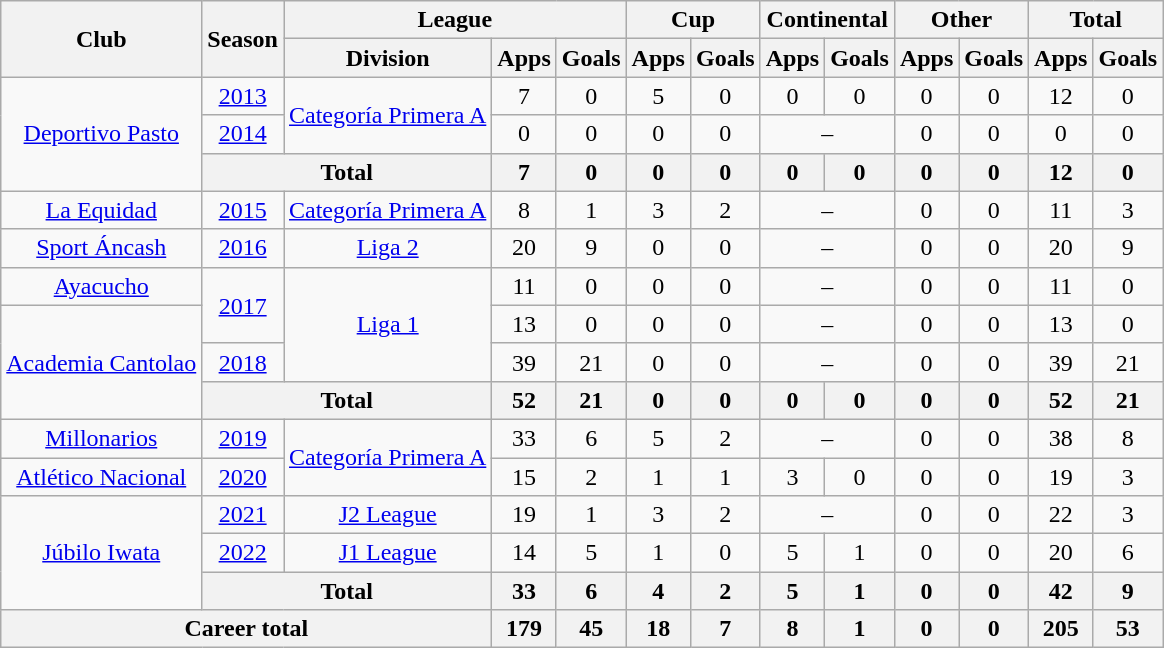<table class="wikitable" style="text-align: center">
<tr>
<th rowspan="2">Club</th>
<th rowspan="2">Season</th>
<th colspan="3">League</th>
<th colspan="2">Cup</th>
<th colspan="2">Continental</th>
<th colspan="2">Other</th>
<th colspan="2">Total</th>
</tr>
<tr>
<th>Division</th>
<th>Apps</th>
<th>Goals</th>
<th>Apps</th>
<th>Goals</th>
<th>Apps</th>
<th>Goals</th>
<th>Apps</th>
<th>Goals</th>
<th>Apps</th>
<th>Goals</th>
</tr>
<tr>
<td rowspan="3"><a href='#'>Deportivo Pasto</a></td>
<td><a href='#'>2013</a></td>
<td rowspan="2"><a href='#'>Categoría Primera A</a></td>
<td>7</td>
<td>0</td>
<td>5</td>
<td>0</td>
<td>0</td>
<td>0</td>
<td>0</td>
<td>0</td>
<td>12</td>
<td>0</td>
</tr>
<tr>
<td><a href='#'>2014</a></td>
<td>0</td>
<td>0</td>
<td>0</td>
<td>0</td>
<td colspan="2">–</td>
<td>0</td>
<td>0</td>
<td>0</td>
<td>0</td>
</tr>
<tr>
<th colspan="2"><strong>Total</strong></th>
<th>7</th>
<th>0</th>
<th>0</th>
<th>0</th>
<th>0</th>
<th>0</th>
<th>0</th>
<th>0</th>
<th>12</th>
<th>0</th>
</tr>
<tr>
<td><a href='#'>La Equidad</a></td>
<td><a href='#'>2015</a></td>
<td><a href='#'>Categoría Primera A</a></td>
<td>8</td>
<td>1</td>
<td>3</td>
<td>2</td>
<td colspan="2">–</td>
<td>0</td>
<td>0</td>
<td>11</td>
<td>3</td>
</tr>
<tr>
<td><a href='#'>Sport Áncash</a></td>
<td><a href='#'>2016</a></td>
<td><a href='#'>Liga 2</a></td>
<td>20</td>
<td>9</td>
<td>0</td>
<td>0</td>
<td colspan="2">–</td>
<td>0</td>
<td>0</td>
<td>20</td>
<td>9</td>
</tr>
<tr>
<td><a href='#'>Ayacucho</a></td>
<td rowspan="2"><a href='#'>2017</a></td>
<td rowspan="3"><a href='#'>Liga 1</a></td>
<td>11</td>
<td>0</td>
<td>0</td>
<td>0</td>
<td colspan="2">–</td>
<td>0</td>
<td>0</td>
<td>11</td>
<td>0</td>
</tr>
<tr>
<td rowspan="3"><a href='#'>Academia Cantolao</a></td>
<td>13</td>
<td>0</td>
<td>0</td>
<td>0</td>
<td colspan="2">–</td>
<td>0</td>
<td>0</td>
<td>13</td>
<td>0</td>
</tr>
<tr>
<td><a href='#'>2018</a></td>
<td>39</td>
<td>21</td>
<td>0</td>
<td>0</td>
<td colspan="2">–</td>
<td>0</td>
<td>0</td>
<td>39</td>
<td>21</td>
</tr>
<tr>
<th colspan="2"><strong>Total</strong></th>
<th>52</th>
<th>21</th>
<th>0</th>
<th>0</th>
<th>0</th>
<th>0</th>
<th>0</th>
<th>0</th>
<th>52</th>
<th>21</th>
</tr>
<tr>
<td><a href='#'>Millonarios</a></td>
<td><a href='#'>2019</a></td>
<td rowspan="2"><a href='#'>Categoría Primera A</a></td>
<td>33</td>
<td>6</td>
<td>5</td>
<td>2</td>
<td colspan="2">–</td>
<td>0</td>
<td>0</td>
<td>38</td>
<td>8</td>
</tr>
<tr>
<td><a href='#'>Atlético Nacional</a></td>
<td><a href='#'>2020</a></td>
<td>15</td>
<td>2</td>
<td>1</td>
<td>1</td>
<td>3</td>
<td>0</td>
<td>0</td>
<td>0</td>
<td>19</td>
<td>3</td>
</tr>
<tr>
<td rowspan="3"><a href='#'>Júbilo Iwata</a></td>
<td><a href='#'>2021</a></td>
<td><a href='#'>J2 League</a></td>
<td>19</td>
<td>1</td>
<td>3</td>
<td>2</td>
<td colspan="2">–</td>
<td>0</td>
<td>0</td>
<td>22</td>
<td>3</td>
</tr>
<tr>
<td><a href='#'>2022</a></td>
<td><a href='#'>J1 League</a></td>
<td>14</td>
<td>5</td>
<td>1</td>
<td>0</td>
<td>5</td>
<td>1</td>
<td>0</td>
<td>0</td>
<td>20</td>
<td>6</td>
</tr>
<tr>
<th colspan="2"><strong>Total</strong></th>
<th>33</th>
<th>6</th>
<th>4</th>
<th>2</th>
<th>5</th>
<th>1</th>
<th>0</th>
<th>0</th>
<th>42</th>
<th>9</th>
</tr>
<tr>
<th colspan="3"><strong>Career total</strong></th>
<th>179</th>
<th>45</th>
<th>18</th>
<th>7</th>
<th>8</th>
<th>1</th>
<th>0</th>
<th>0</th>
<th>205</th>
<th>53</th>
</tr>
</table>
